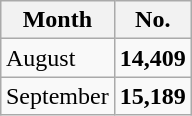<table class="wikitable" align=right style="margin:0 0 1em 1em">
<tr>
<th>Month</th>
<th>No.</th>
</tr>
<tr>
<td>August</td>
<td><strong>14,409</strong></td>
</tr>
<tr>
<td>September</td>
<td><strong>15,189</strong></td>
</tr>
</table>
